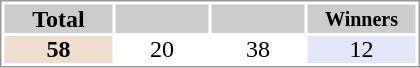<table style="border: 1px solid #999; background-color:#FFFFFF; line-height:16px; text-align:center">
<tr>
<th style="background-color: #ccc;" width="70">Total</th>
<th style="background-color: #ccc;" width="60"><small></small></th>
<th style="background-color: #ccc;" width="60"><small></small></th>
<th style="background-color: #ccc;" width="70"><small>Winners</small></th>
</tr>
<tr>
<td bgcolor=#EFDECD><strong>58</strong></td>
<td>20</td>
<td>38</td>
<td bgcolor="#E6E6FA">12</td>
</tr>
</table>
